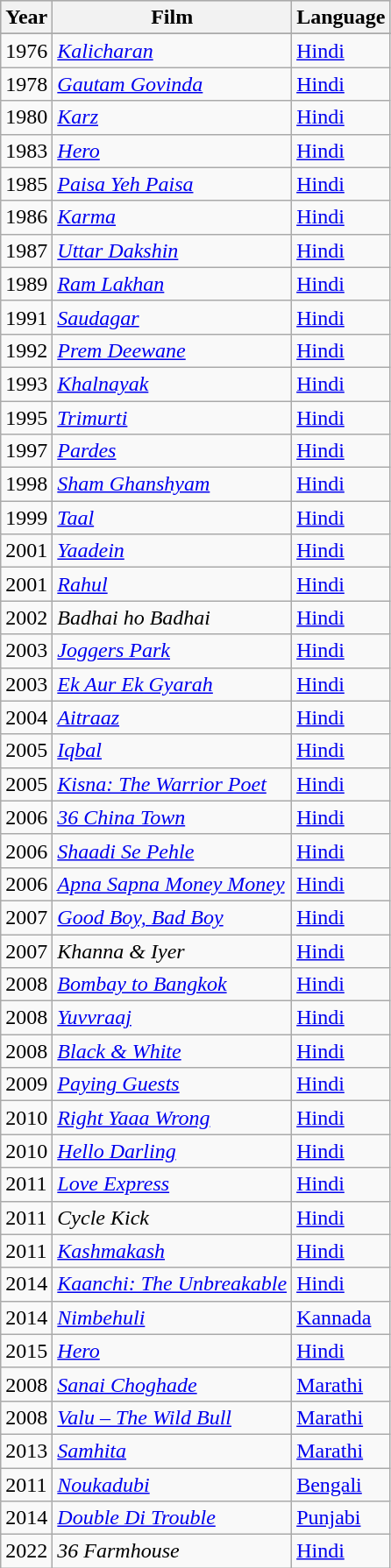<table class="wikitable">
<tr style="background:#ccc; text-align:center;">
<th>Year</th>
<th>Film</th>
<th>Language</th>
</tr>
<tr>
</tr>
<tr>
<td>1976</td>
<td><em><a href='#'>Kalicharan</a></em></td>
<td><a href='#'>Hindi</a></td>
</tr>
<tr>
<td>1978</td>
<td><em><a href='#'>Gautam Govinda</a></em></td>
<td><a href='#'>Hindi</a></td>
</tr>
<tr>
<td>1980</td>
<td><em><a href='#'>Karz</a></em></td>
<td><a href='#'>Hindi</a></td>
</tr>
<tr>
<td>1983</td>
<td><em><a href='#'>Hero</a></em></td>
<td><a href='#'>Hindi</a></td>
</tr>
<tr>
<td>1985</td>
<td><em><a href='#'>Paisa Yeh Paisa</a></em></td>
<td><a href='#'>Hindi</a></td>
</tr>
<tr>
<td>1986</td>
<td><em><a href='#'>Karma</a></em></td>
<td><a href='#'>Hindi</a></td>
</tr>
<tr>
<td>1987</td>
<td><em><a href='#'>Uttar Dakshin</a></em></td>
<td><a href='#'>Hindi</a></td>
</tr>
<tr>
<td>1989</td>
<td><em><a href='#'>Ram Lakhan</a></em></td>
<td><a href='#'>Hindi</a></td>
</tr>
<tr>
<td>1991</td>
<td><em><a href='#'>Saudagar</a></em></td>
<td><a href='#'>Hindi</a></td>
</tr>
<tr>
<td>1992</td>
<td><em><a href='#'>Prem Deewane</a></em></td>
<td><a href='#'>Hindi</a></td>
</tr>
<tr>
<td>1993</td>
<td><em><a href='#'>Khalnayak</a></em></td>
<td><a href='#'>Hindi</a></td>
</tr>
<tr>
<td>1995</td>
<td><em><a href='#'>Trimurti</a></em></td>
<td><a href='#'>Hindi</a></td>
</tr>
<tr>
<td>1997</td>
<td><em><a href='#'>Pardes</a></em></td>
<td><a href='#'>Hindi</a></td>
</tr>
<tr>
<td>1998</td>
<td><em><a href='#'>Sham Ghanshyam</a></em></td>
<td><a href='#'>Hindi</a></td>
</tr>
<tr>
<td>1999</td>
<td><em><a href='#'>Taal</a></em></td>
<td><a href='#'>Hindi</a></td>
</tr>
<tr>
<td>2001</td>
<td><em><a href='#'>Yaadein</a></em></td>
<td><a href='#'>Hindi</a></td>
</tr>
<tr>
<td>2001</td>
<td><em><a href='#'>Rahul</a></em></td>
<td><a href='#'>Hindi</a></td>
</tr>
<tr>
<td>2002</td>
<td><em>Badhai ho Badhai</em></td>
<td><a href='#'>Hindi</a></td>
</tr>
<tr>
<td>2003</td>
<td><em><a href='#'>Joggers Park</a></em></td>
<td><a href='#'>Hindi</a></td>
</tr>
<tr>
<td>2003</td>
<td><em><a href='#'>Ek Aur Ek Gyarah</a></em></td>
<td><a href='#'>Hindi</a></td>
</tr>
<tr>
<td>2004</td>
<td><em><a href='#'>Aitraaz</a></em></td>
<td><a href='#'>Hindi</a></td>
</tr>
<tr>
<td>2005</td>
<td><em><a href='#'>Iqbal</a></em></td>
<td><a href='#'>Hindi</a></td>
</tr>
<tr>
<td>2005</td>
<td><em><a href='#'>Kisna: The Warrior Poet</a></em></td>
<td><a href='#'>Hindi</a></td>
</tr>
<tr>
<td>2006</td>
<td><em><a href='#'>36 China Town</a></em></td>
<td><a href='#'>Hindi</a></td>
</tr>
<tr>
<td>2006</td>
<td><em><a href='#'>Shaadi Se Pehle</a></em></td>
<td><a href='#'>Hindi</a></td>
</tr>
<tr>
<td>2006</td>
<td><em><a href='#'>Apna Sapna Money Money</a></em></td>
<td><a href='#'>Hindi</a></td>
</tr>
<tr>
<td>2007</td>
<td><em><a href='#'>Good Boy, Bad Boy</a></em></td>
<td><a href='#'>Hindi</a></td>
</tr>
<tr>
<td>2007</td>
<td><em>Khanna & Iyer</em></td>
<td><a href='#'>Hindi</a></td>
</tr>
<tr>
<td>2008</td>
<td><em><a href='#'>Bombay to Bangkok</a></em></td>
<td><a href='#'>Hindi</a></td>
</tr>
<tr>
<td>2008</td>
<td><em><a href='#'>Yuvvraaj</a></em></td>
<td><a href='#'>Hindi</a></td>
</tr>
<tr>
<td>2008</td>
<td><em><a href='#'>Black & White</a></em></td>
<td><a href='#'>Hindi</a></td>
</tr>
<tr>
<td>2009</td>
<td><em><a href='#'>Paying Guests</a></em></td>
<td><a href='#'>Hindi</a></td>
</tr>
<tr>
<td>2010</td>
<td><em><a href='#'>Right Yaaa Wrong</a></em></td>
<td><a href='#'>Hindi</a></td>
</tr>
<tr>
<td>2010</td>
<td><em><a href='#'>Hello Darling</a></em></td>
<td><a href='#'>Hindi</a></td>
</tr>
<tr>
<td>2011</td>
<td><em><a href='#'>Love Express</a></em></td>
<td><a href='#'>Hindi</a></td>
</tr>
<tr>
<td>2011</td>
<td><em>Cycle Kick</em></td>
<td><a href='#'>Hindi</a></td>
</tr>
<tr>
<td>2011</td>
<td><em><a href='#'>Kashmakash</a></em></td>
<td><a href='#'>Hindi</a></td>
</tr>
<tr>
<td>2014</td>
<td><em><a href='#'>Kaanchi: The Unbreakable</a></em></td>
<td><a href='#'>Hindi</a></td>
</tr>
<tr>
<td>2014</td>
<td><em><a href='#'>Nimbehuli</a></em></td>
<td><a href='#'>Kannada</a></td>
</tr>
<tr>
<td>2015</td>
<td><em><a href='#'>Hero</a></em></td>
<td><a href='#'>Hindi</a></td>
</tr>
<tr>
<td>2008</td>
<td><em><a href='#'>Sanai Choghade</a></em></td>
<td><a href='#'>Marathi</a></td>
</tr>
<tr>
<td>2008</td>
<td><em><a href='#'>Valu – The Wild Bull</a></em></td>
<td><a href='#'>Marathi</a></td>
</tr>
<tr>
<td>2013</td>
<td><em><a href='#'>Samhita</a></em></td>
<td><a href='#'>Marathi</a></td>
</tr>
<tr>
<td>2011</td>
<td><em><a href='#'>Noukadubi</a></em></td>
<td><a href='#'>Bengali</a></td>
</tr>
<tr>
<td>2014</td>
<td><em><a href='#'>Double Di Trouble</a></em></td>
<td><a href='#'>Punjabi</a></td>
</tr>
<tr>
<td>2022</td>
<td><em>36 Farmhouse</em></td>
<td><a href='#'>Hindi</a></td>
</tr>
</table>
